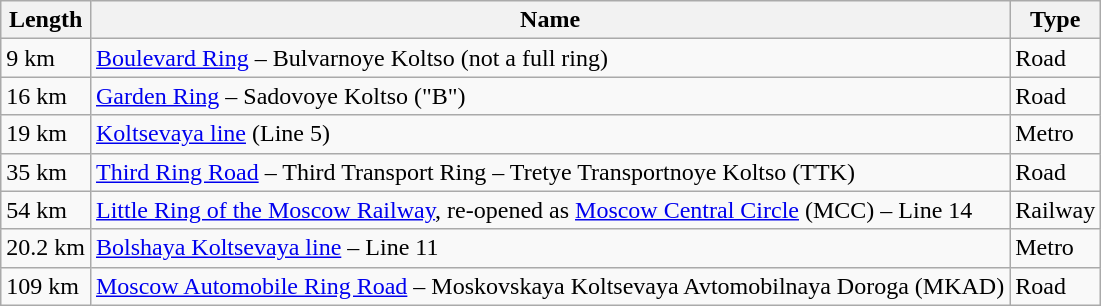<table class="wikitable sortable">
<tr>
<th>Length</th>
<th>Name</th>
<th>Type</th>
</tr>
<tr>
<td>9 km</td>
<td><a href='#'>Boulevard Ring</a> – Bulvarnoye Koltso (not a full ring)</td>
<td>Road</td>
</tr>
<tr>
<td>16 km</td>
<td><a href='#'>Garden Ring</a> – Sadovoye Koltso ("B")</td>
<td>Road</td>
</tr>
<tr>
<td>19 km</td>
<td><a href='#'>Koltsevaya line</a> (Line 5)</td>
<td>Metro</td>
</tr>
<tr>
<td>35 km</td>
<td><a href='#'>Third Ring Road</a> – Third Transport Ring – Tretye Transportnoye Koltso (TTK)</td>
<td>Road</td>
</tr>
<tr>
<td>54 km</td>
<td><a href='#'>Little Ring of the Moscow Railway</a>, re-opened as <a href='#'>Moscow Central Circle</a> (MCC) – Line 14</td>
<td>Railway</td>
</tr>
<tr>
<td>20.2 km</td>
<td><a href='#'>Bolshaya Koltsevaya line</a> – Line 11</td>
<td>Metro</td>
</tr>
<tr>
<td>109 km</td>
<td><a href='#'>Moscow Automobile Ring Road</a> – Moskovskaya Koltsevaya Avtomobilnaya Doroga (MKAD)</td>
<td>Road</td>
</tr>
</table>
